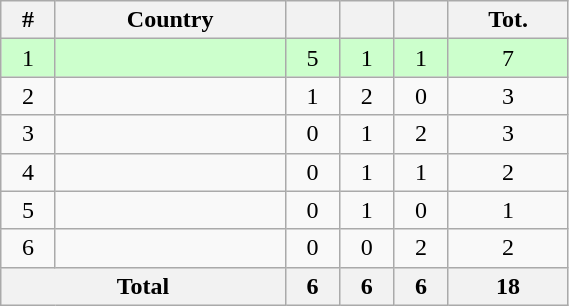<table class="wikitable" width=30% style="font-size:100%; text-align:center;">
<tr>
<th>#</th>
<th>Country</th>
<th></th>
<th></th>
<th></th>
<th>Tot.</th>
</tr>
<tr bgcolor=#ccffcc>
<td>1</td>
<td align=left></td>
<td>5</td>
<td>1</td>
<td>1</td>
<td>7</td>
</tr>
<tr>
<td>2</td>
<td align=left></td>
<td>1</td>
<td>2</td>
<td>0</td>
<td>3</td>
</tr>
<tr>
<td>3</td>
<td align=left></td>
<td>0</td>
<td>1</td>
<td>2</td>
<td>3</td>
</tr>
<tr>
<td>4</td>
<td align=left></td>
<td>0</td>
<td>1</td>
<td>1</td>
<td>2</td>
</tr>
<tr>
<td>5</td>
<td align=left></td>
<td>0</td>
<td>1</td>
<td>0</td>
<td>1</td>
</tr>
<tr>
<td>6</td>
<td align=left></td>
<td>0</td>
<td>0</td>
<td>2</td>
<td>2</td>
</tr>
<tr class="sortbottom">
<th colspan=2>Total</th>
<th>6</th>
<th>6</th>
<th>6</th>
<th>18</th>
</tr>
</table>
